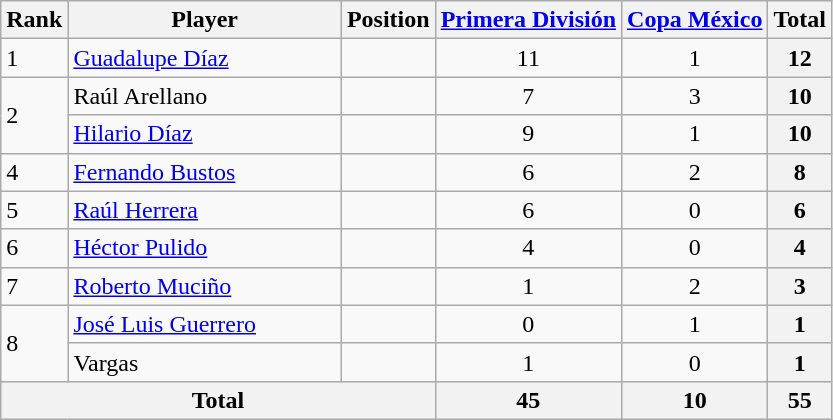<table class="wikitable">
<tr>
<th>Rank</th>
<th style="width:175px;">Player</th>
<th>Position</th>
<th><a href='#'>Primera División</a></th>
<th><a href='#'>Copa México</a></th>
<th>Total</th>
</tr>
<tr>
<td>1</td>
<td> <a href='#'>Guadalupe Díaz</a></td>
<td align=center></td>
<td align=center>11</td>
<td align=center>1</td>
<th>12</th>
</tr>
<tr>
<td rowspan=2>2</td>
<td> Raúl Arellano</td>
<td align=center></td>
<td align=center>7</td>
<td align=center>3</td>
<th>10</th>
</tr>
<tr>
<td> <a href='#'>Hilario Díaz</a></td>
<td align=center></td>
<td align=center>9</td>
<td align=center>1</td>
<th>10</th>
</tr>
<tr>
<td>4</td>
<td> <a href='#'>Fernando Bustos</a></td>
<td align=center></td>
<td align=center>6</td>
<td align=center>2</td>
<th>8</th>
</tr>
<tr>
<td>5</td>
<td> <a href='#'>Raúl Herrera</a></td>
<td align=center></td>
<td align=center>6</td>
<td align=center>0</td>
<th>6</th>
</tr>
<tr>
<td>6</td>
<td> <a href='#'>Héctor Pulido</a></td>
<td align=center></td>
<td align=center>4</td>
<td align=center>0</td>
<th>4</th>
</tr>
<tr>
<td>7</td>
<td> <a href='#'>Roberto Muciño</a></td>
<td align=center></td>
<td align=center>1</td>
<td align=center>2</td>
<th>3</th>
</tr>
<tr>
<td rowspan=2>8</td>
<td> <a href='#'>José Luis Guerrero</a></td>
<td align=center></td>
<td align=center>0</td>
<td align=center>1</td>
<th>1</th>
</tr>
<tr>
<td> Vargas</td>
<td align=center></td>
<td align=center>1</td>
<td align=center>0</td>
<th>1</th>
</tr>
<tr>
<th colspan=3>Total</th>
<th>45</th>
<th>10</th>
<th>55</th>
</tr>
</table>
